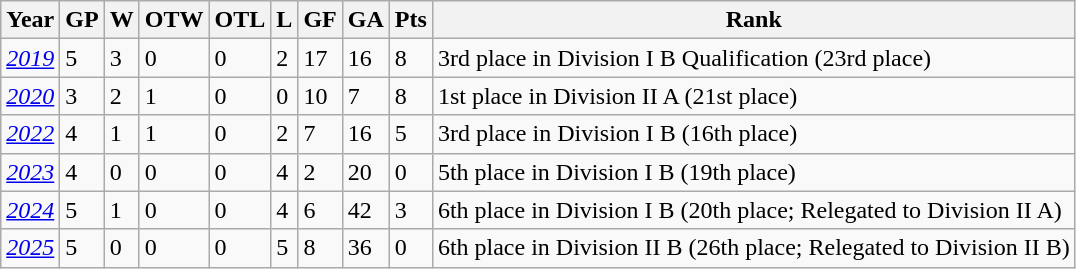<table class = "wikitable">
<tr>
<th>Year</th>
<th>GP</th>
<th>W</th>
<th>OTW</th>
<th>OTL</th>
<th>L</th>
<th>GF</th>
<th>GA</th>
<th>Pts</th>
<th>Rank</th>
</tr>
<tr>
<td><em><a href='#'>2019</a></em></td>
<td>5</td>
<td>3</td>
<td>0</td>
<td>0</td>
<td>2</td>
<td>17</td>
<td>16</td>
<td>8</td>
<td>3rd place in Division I B Qualification (23rd place)</td>
</tr>
<tr>
<td><em><a href='#'>2020</a></em></td>
<td>3</td>
<td>2</td>
<td>1</td>
<td>0</td>
<td>0</td>
<td>10</td>
<td>7</td>
<td>8</td>
<td>1st place in Division II A (21st place)</td>
</tr>
<tr>
<td><em><a href='#'>2022</a></em></td>
<td>4</td>
<td>1</td>
<td>1</td>
<td>0</td>
<td>2</td>
<td>7</td>
<td>16</td>
<td>5</td>
<td>3rd place in Division I B (16th place)</td>
</tr>
<tr>
<td><em><a href='#'>2023</a></em></td>
<td>4</td>
<td>0</td>
<td>0</td>
<td>0</td>
<td>4</td>
<td>2</td>
<td>20</td>
<td>0</td>
<td>5th place in Division I B (19th place)</td>
</tr>
<tr>
<td><em><a href='#'>2024</a></em></td>
<td>5</td>
<td>1</td>
<td>0</td>
<td>0</td>
<td>4</td>
<td>6</td>
<td>42</td>
<td>3</td>
<td>6th place in Division I B (20th place; Relegated to Division II A)</td>
</tr>
<tr>
<td><em><a href='#'>2025</a></em></td>
<td>5</td>
<td>0</td>
<td>0</td>
<td>0</td>
<td>5</td>
<td>8</td>
<td>36</td>
<td>0</td>
<td>6th place in Division II B (26th place; Relegated to Division II B)</td>
</tr>
</table>
